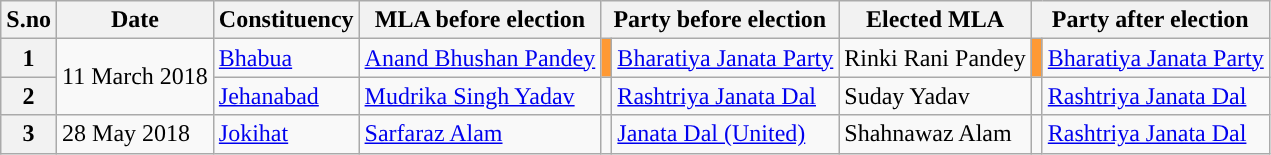<table class="wikitable sortable">
<tr>
<th>S.no</th>
<th>Date</th>
<th>Constituency</th>
<th>MLA before election</th>
<th colspan="2">Party before election</th>
<th>Elected MLA</th>
<th colspan="2">Party after election</th>
</tr>
<tr>
<th>1</th>
<td Rowspan=2>11 March 2018</td>
<td><a href='#'>Bhabua</a></td>
<td><a href='#'>Anand Bhushan Pandey</a></td>
<td bgcolor=#FF9933></td>
<td><a href='#'>Bharatiya Janata Party</a></td>
<td>Rinki Rani Pandey</td>
<td bgcolor=#FF9933></td>
<td><a href='#'>Bharatiya Janata Party</a></td>
</tr>
<tr>
<th>2</th>
<td><a href='#'>Jehanabad</a></td>
<td><a href='#'>Mudrika Singh Yadav</a></td>
<td></td>
<td><a href='#'>Rashtriya Janata Dal</a></td>
<td>Suday Yadav</td>
<td></td>
<td><a href='#'>Rashtriya Janata Dal</a></td>
</tr>
<tr>
<th>3</th>
<td>28 May 2018</td>
<td><a href='#'>Jokihat</a></td>
<td><a href='#'>Sarfaraz Alam</a></td>
<td></td>
<td><a href='#'>Janata Dal (United)</a></td>
<td>Shahnawaz Alam</td>
<td></td>
<td><a href='#'>Rashtriya Janata Dal</a></td>
</tr>
</table>
